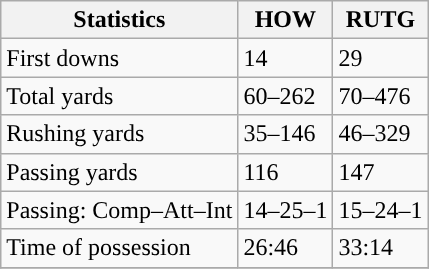<table class="wikitable" style="float: left;">
<tr>
<th>Statistics</th>
<th>HOW</th>
<th>RUTG</th>
</tr>
<tr>
<td>First downs</td>
<td>14</td>
<td>29</td>
</tr>
<tr>
<td>Total yards</td>
<td>60–262</td>
<td>70–476</td>
</tr>
<tr>
<td>Rushing yards</td>
<td>35–146</td>
<td>46–329</td>
</tr>
<tr>
<td>Passing yards</td>
<td>116</td>
<td>147</td>
</tr>
<tr>
<td>Passing: Comp–Att–Int</td>
<td>14–25–1</td>
<td>15–24–1</td>
</tr>
<tr>
<td>Time of possession</td>
<td>26:46</td>
<td>33:14</td>
</tr>
<tr>
</tr>
</table>
